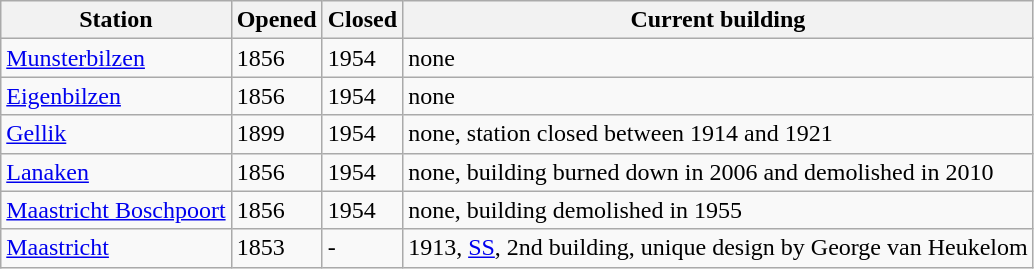<table class="wikitable">
<tr>
<th>Station</th>
<th>Opened</th>
<th>Closed</th>
<th>Current building</th>
</tr>
<tr>
<td><a href='#'>Munsterbilzen</a></td>
<td>1856</td>
<td>1954</td>
<td>none</td>
</tr>
<tr>
<td><a href='#'>Eigenbilzen</a></td>
<td>1856</td>
<td>1954</td>
<td>none</td>
</tr>
<tr>
<td><a href='#'>Gellik</a></td>
<td>1899</td>
<td>1954</td>
<td>none, station closed between 1914 and 1921</td>
</tr>
<tr>
<td><a href='#'>Lanaken</a></td>
<td>1856</td>
<td>1954</td>
<td>none, building burned down in 2006 and demolished in 2010</td>
</tr>
<tr>
<td><a href='#'>Maastricht Boschpoort</a></td>
<td>1856</td>
<td>1954</td>
<td>none, building demolished in 1955</td>
</tr>
<tr>
<td><a href='#'>Maastricht</a></td>
<td>1853</td>
<td>-</td>
<td>1913, <a href='#'>SS</a>, 2nd building, unique design by George van Heukelom</td>
</tr>
</table>
